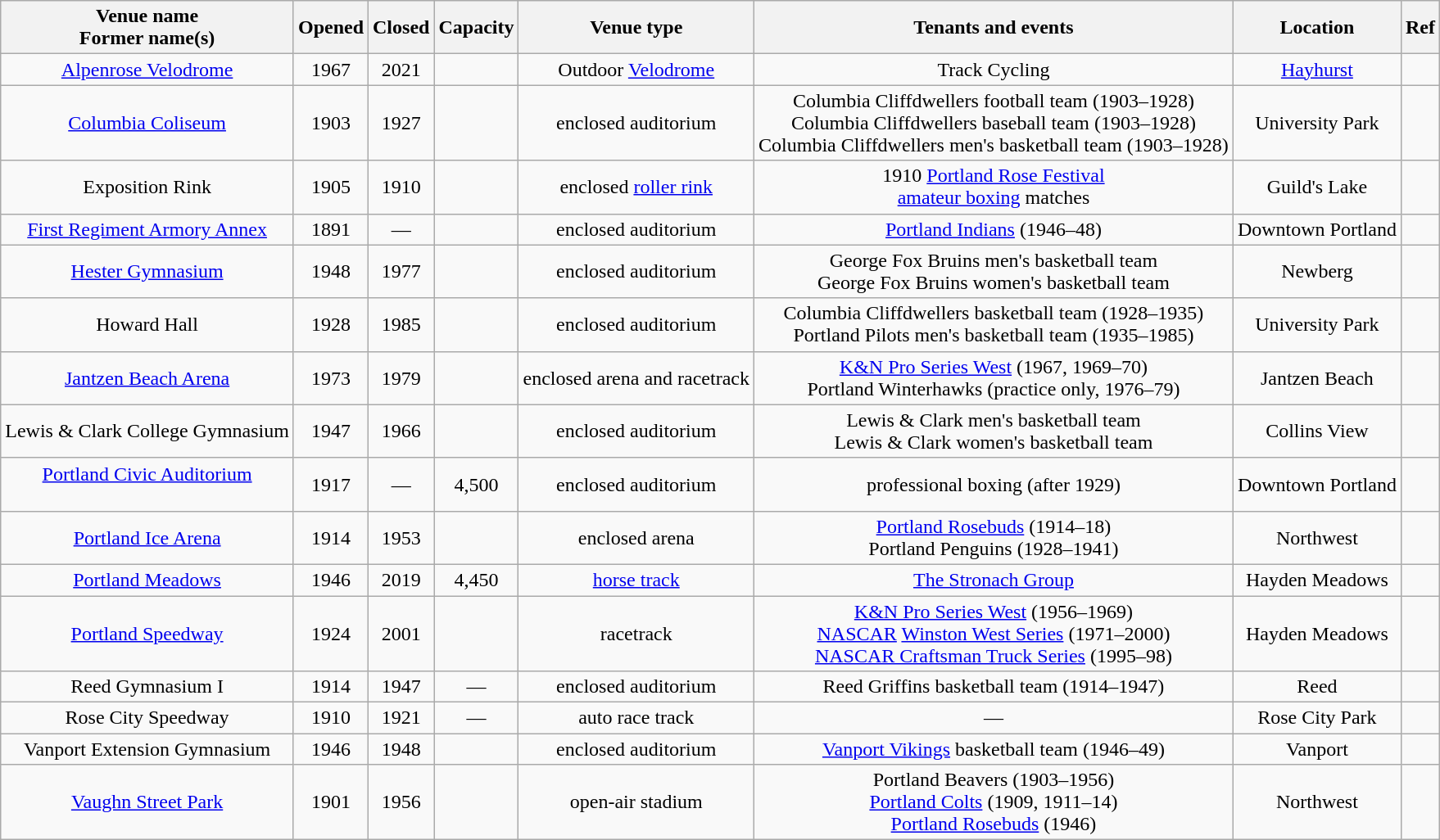<table class="wikitable sortable" style="text-align:center;">
<tr>
<th>Venue name<br>Former name(s)</th>
<th>Opened</th>
<th>Closed</th>
<th>Capacity</th>
<th>Venue type</th>
<th class="unsortable">Tenants and events</th>
<th>Location</th>
<th class="unsortable">Ref</th>
</tr>
<tr>
<td><a href='#'>Alpenrose Velodrome</a></td>
<td>1967</td>
<td>2021</td>
<td></td>
<td>Outdoor <a href='#'>Velodrome</a></td>
<td>Track Cycling</td>
<td><a href='#'>Hayhurst</a></td>
<td></td>
</tr>
<tr>
<td><a href='#'>Columbia Coliseum</a></td>
<td>1903</td>
<td>1927</td>
<td></td>
<td>enclosed auditorium</td>
<td>Columbia Cliffdwellers football team (1903–1928)<br>Columbia Cliffdwellers baseball team (1903–1928)<br>Columbia Cliffdwellers men's basketball team (1903–1928)</td>
<td>University Park</td>
<td></td>
</tr>
<tr>
<td>Exposition Rink</td>
<td>1905</td>
<td>1910</td>
<td></td>
<td>enclosed <a href='#'>roller rink</a></td>
<td>1910 <a href='#'>Portland Rose Festival</a><br><a href='#'>amateur boxing</a> matches</td>
<td>Guild's Lake</td>
<td></td>
</tr>
<tr>
<td><a href='#'>First Regiment Armory Annex</a></td>
<td>1891</td>
<td>—</td>
<td></td>
<td>enclosed auditorium</td>
<td><a href='#'>Portland Indians</a> (1946–48)</td>
<td>Downtown Portland</td>
<td></td>
</tr>
<tr>
<td><a href='#'>Hester Gymnasium</a></td>
<td>1948</td>
<td>1977</td>
<td></td>
<td>enclosed auditorium</td>
<td>George Fox Bruins men's basketball team<br>George Fox Bruins women's basketball team</td>
<td>Newberg</td>
<td></td>
</tr>
<tr>
<td>Howard Hall</td>
<td>1928</td>
<td>1985</td>
<td></td>
<td>enclosed auditorium</td>
<td>Columbia Cliffdwellers basketball team (1928–1935)<br>Portland Pilots men's basketball team (1935–1985)</td>
<td>University Park</td>
<td></td>
</tr>
<tr>
<td><a href='#'>Jantzen Beach Arena</a><br></td>
<td>1973</td>
<td>1979</td>
<td></td>
<td>enclosed arena and racetrack</td>
<td><a href='#'>K&N Pro Series West</a> (1967, 1969–70)<br>Portland Winterhawks (practice only, 1976–79)</td>
<td>Jantzen Beach</td>
<td></td>
</tr>
<tr>
<td>Lewis & Clark College Gymnasium</td>
<td>1947</td>
<td>1966</td>
<td></td>
<td>enclosed auditorium</td>
<td>Lewis & Clark men's basketball team<br>Lewis & Clark women's basketball team</td>
<td>Collins View</td>
<td></td>
</tr>
<tr>
<td><a href='#'>Portland Civic Auditorium</a><br><br></td>
<td>1917</td>
<td>—</td>
<td>4,500</td>
<td>enclosed auditorium</td>
<td>professional boxing (after 1929)</td>
<td>Downtown Portland</td>
<td></td>
</tr>
<tr>
<td><a href='#'>Portland Ice Arena</a><br></td>
<td>1914</td>
<td>1953</td>
<td></td>
<td>enclosed arena</td>
<td><a href='#'>Portland Rosebuds</a> (1914–18)<br>Portland Penguins (1928–1941)</td>
<td>Northwest</td>
<td></td>
</tr>
<tr>
<td><a href='#'>Portland Meadows</a></td>
<td>1946</td>
<td>2019</td>
<td>4,450</td>
<td><a href='#'>horse track</a></td>
<td><a href='#'>The Stronach Group</a></td>
<td>Hayden Meadows</td>
<td></td>
</tr>
<tr>
<td><a href='#'>Portland Speedway</a></td>
<td>1924</td>
<td>2001</td>
<td></td>
<td>racetrack</td>
<td><a href='#'>K&N Pro Series West</a> (1956–1969)<br><a href='#'>NASCAR</a> <a href='#'>Winston West Series</a> (1971–2000)<br><a href='#'>NASCAR Craftsman Truck Series</a> (1995–98)</td>
<td>Hayden Meadows</td>
<td></td>
</tr>
<tr>
<td>Reed Gymnasium I</td>
<td>1914</td>
<td>1947</td>
<td>—</td>
<td>enclosed auditorium</td>
<td>Reed Griffins basketball team (1914–1947)</td>
<td>Reed</td>
<td></td>
</tr>
<tr>
<td>Rose City Speedway</td>
<td>1910</td>
<td>1921</td>
<td>—</td>
<td>auto race track</td>
<td>—</td>
<td>Rose City Park</td>
<td></td>
</tr>
<tr>
<td>Vanport Extension Gymnasium</td>
<td>1946</td>
<td>1948</td>
<td></td>
<td>enclosed auditorium</td>
<td><a href='#'>Vanport Vikings</a> basketball team (1946–49)</td>
<td>Vanport</td>
<td></td>
</tr>
<tr>
<td><a href='#'>Vaughn Street Park</a></td>
<td>1901</td>
<td>1956</td>
<td></td>
<td>open-air stadium</td>
<td>Portland Beavers (1903–1956)<br><a href='#'>Portland Colts</a> (1909, 1911–14)<br><a href='#'>Portland Rosebuds</a> (1946)</td>
<td>Northwest</td>
<td></td>
</tr>
</table>
